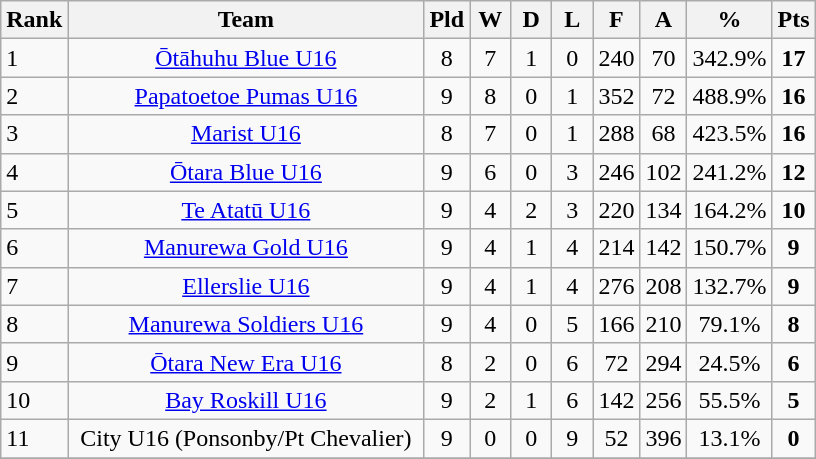<table class="wikitable" style="text-align:center;">
<tr>
<th width=20>Rank</th>
<th width=230>Team</th>
<th width=20 abbr="Played">Pld</th>
<th width=20 abbr="Won">W</th>
<th width=20 abbr="Drawn">D</th>
<th width=20 abbr="Lost">L</th>
<th width=20 abbr="For">F</th>
<th width=20 abbr="Against">A</th>
<th width=20 abbr="Percentage">%</th>
<th width=20 abbr="Points">Pts</th>
</tr>
<tr>
<td style="text-align:left;">1</td>
<td><a href='#'>Ōtāhuhu Blue U16</a></td>
<td>8</td>
<td>7</td>
<td>1</td>
<td>0</td>
<td>240</td>
<td>70</td>
<td>342.9%</td>
<td><strong>17</strong></td>
</tr>
<tr>
<td style="text-align:left;">2</td>
<td><a href='#'>Papatoetoe Pumas U16</a></td>
<td>9</td>
<td>8</td>
<td>0</td>
<td>1</td>
<td>352</td>
<td>72</td>
<td>488.9%</td>
<td><strong>16</strong></td>
</tr>
<tr>
<td style="text-align:left;">3</td>
<td><a href='#'>Marist U16</a></td>
<td>8</td>
<td>7</td>
<td>0</td>
<td>1</td>
<td>288</td>
<td>68</td>
<td>423.5%</td>
<td><strong>16</strong></td>
</tr>
<tr>
<td style="text-align:left;">4</td>
<td><a href='#'>Ōtara Blue U16</a></td>
<td>9</td>
<td>6</td>
<td>0</td>
<td>3</td>
<td>246</td>
<td>102</td>
<td>241.2%</td>
<td><strong>12</strong></td>
</tr>
<tr>
<td style="text-align:left;">5</td>
<td><a href='#'>Te Atatū U16</a></td>
<td>9</td>
<td>4</td>
<td>2</td>
<td>3</td>
<td>220</td>
<td>134</td>
<td>164.2%</td>
<td><strong>10</strong></td>
</tr>
<tr>
<td style="text-align:left;">6</td>
<td><a href='#'>Manurewa Gold U16</a></td>
<td>9</td>
<td>4</td>
<td>1</td>
<td>4</td>
<td>214</td>
<td>142</td>
<td>150.7%</td>
<td><strong>9</strong></td>
</tr>
<tr>
<td style="text-align:left;">7</td>
<td><a href='#'>Ellerslie U16</a></td>
<td>9</td>
<td>4</td>
<td>1</td>
<td>4</td>
<td>276</td>
<td>208</td>
<td>132.7%</td>
<td><strong>9</strong></td>
</tr>
<tr>
<td style="text-align:left;">8</td>
<td><a href='#'>Manurewa Soldiers U16</a></td>
<td>9</td>
<td>4</td>
<td>0</td>
<td>5</td>
<td>166</td>
<td>210</td>
<td>79.1%</td>
<td><strong>8</strong></td>
</tr>
<tr>
<td style="text-align:left;">9</td>
<td><a href='#'>Ōtara New Era U16</a></td>
<td>8</td>
<td>2</td>
<td>0</td>
<td>6</td>
<td>72</td>
<td>294</td>
<td>24.5%</td>
<td><strong>6</strong></td>
</tr>
<tr>
<td style="text-align:left;">10</td>
<td><a href='#'>Bay Roskill U16</a></td>
<td>9</td>
<td>2</td>
<td>1</td>
<td>6</td>
<td>142</td>
<td>256</td>
<td>55.5%</td>
<td><strong>5</strong></td>
</tr>
<tr>
<td style="text-align:left;">11</td>
<td>City U16 (Ponsonby/Pt Chevalier)</td>
<td>9</td>
<td>0</td>
<td>0</td>
<td>9</td>
<td>52</td>
<td>396</td>
<td>13.1%</td>
<td><strong>0</strong></td>
</tr>
<tr>
</tr>
</table>
